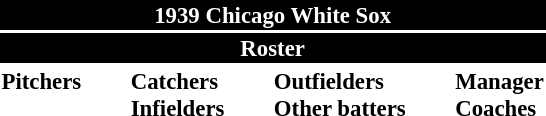<table class="toccolours" style="font-size: 95%;">
<tr>
<th colspan="10" style="background-color: black; color: white; text-align: center;">1939 Chicago White Sox</th>
</tr>
<tr>
<td colspan="10" style="background-color: black; color: white; text-align: center;"><strong>Roster</strong></td>
</tr>
<tr>
<td valign="top"><strong>Pitchers</strong><br>












</td>
<td width="25px"></td>
<td valign="top"><strong>Catchers</strong><br>



<strong>Infielders</strong>








</td>
<td width="25px"></td>
<td valign="top"><strong>Outfielders</strong><br>




<strong>Other batters</strong>
</td>
<td width="25px"></td>
<td valign="top"><strong>Manager</strong><br>
<strong>Coaches</strong>



</td>
</tr>
</table>
